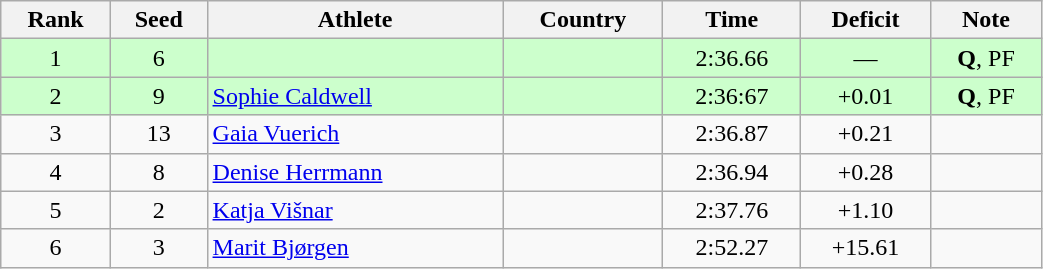<table class="wikitable sortable" style="text-align:center" width=55%>
<tr>
<th>Rank</th>
<th>Seed</th>
<th>Athlete</th>
<th>Country</th>
<th>Time</th>
<th>Deficit</th>
<th>Note</th>
</tr>
<tr bgcolor="#ccffcc">
<td>1</td>
<td>6</td>
<td align="left"></td>
<td align="left"></td>
<td>2:36.66</td>
<td>—</td>
<td><strong>Q</strong>, PF</td>
</tr>
<tr bgcolor="#ccffcc">
<td>2</td>
<td>9</td>
<td align="left"><a href='#'>Sophie Caldwell</a></td>
<td align="left"></td>
<td>2:36:67</td>
<td>+0.01</td>
<td><strong>Q</strong>, PF</td>
</tr>
<tr>
<td>3</td>
<td>13</td>
<td align="left"><a href='#'>Gaia Vuerich</a></td>
<td align="left"></td>
<td>2:36.87</td>
<td>+0.21</td>
<td></td>
</tr>
<tr>
<td>4</td>
<td>8</td>
<td align="left"><a href='#'>Denise Herrmann</a></td>
<td align="left"></td>
<td>2:36.94</td>
<td>+0.28</td>
<td></td>
</tr>
<tr>
<td>5</td>
<td>2</td>
<td align="left"><a href='#'>Katja Višnar</a></td>
<td align="left"></td>
<td>2:37.76</td>
<td>+1.10</td>
<td></td>
</tr>
<tr>
<td>6</td>
<td>3</td>
<td align="left"><a href='#'>Marit Bjørgen</a></td>
<td align="left"></td>
<td>2:52.27</td>
<td>+15.61</td>
<td></td>
</tr>
</table>
